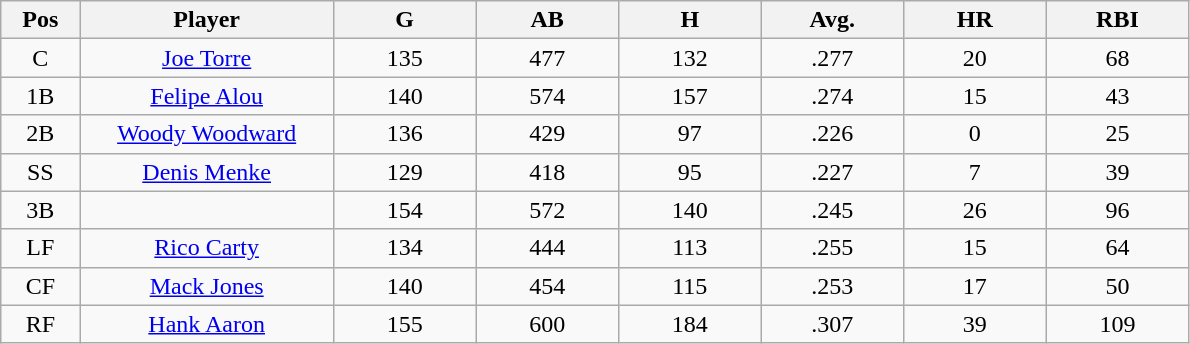<table class="wikitable sortable">
<tr>
<th bgcolor="#DDDDFF" width="5%">Pos</th>
<th bgcolor="#DDDDFF" width="16%">Player</th>
<th bgcolor="#DDDDFF" width="9%">G</th>
<th bgcolor="#DDDDFF" width="9%">AB</th>
<th bgcolor="#DDDDFF" width="9%">H</th>
<th bgcolor="#DDDDFF" width="9%">Avg.</th>
<th bgcolor="#DDDDFF" width="9%">HR</th>
<th bgcolor="#DDDDFF" width="9%">RBI</th>
</tr>
<tr align="center">
<td>C</td>
<td><a href='#'>Joe Torre</a></td>
<td>135</td>
<td>477</td>
<td>132</td>
<td>.277</td>
<td>20</td>
<td>68</td>
</tr>
<tr align=center>
<td>1B</td>
<td><a href='#'>Felipe Alou</a></td>
<td>140</td>
<td>574</td>
<td>157</td>
<td>.274</td>
<td>15</td>
<td>43</td>
</tr>
<tr align=center>
<td>2B</td>
<td><a href='#'>Woody Woodward</a></td>
<td>136</td>
<td>429</td>
<td>97</td>
<td>.226</td>
<td>0</td>
<td>25</td>
</tr>
<tr align=center>
<td>SS</td>
<td><a href='#'>Denis Menke</a></td>
<td>129</td>
<td>418</td>
<td>95</td>
<td>.227</td>
<td>7</td>
<td>39</td>
</tr>
<tr align=center>
<td>3B</td>
<td></td>
<td>154</td>
<td>572</td>
<td>140</td>
<td>.245</td>
<td>26</td>
<td>96</td>
</tr>
<tr align="center">
<td>LF</td>
<td><a href='#'>Rico Carty</a></td>
<td>134</td>
<td>444</td>
<td>113</td>
<td>.255</td>
<td>15</td>
<td>64</td>
</tr>
<tr align=center>
<td>CF</td>
<td><a href='#'>Mack Jones</a></td>
<td>140</td>
<td>454</td>
<td>115</td>
<td>.253</td>
<td>17</td>
<td>50</td>
</tr>
<tr align=center>
<td>RF</td>
<td><a href='#'>Hank Aaron</a></td>
<td>155</td>
<td>600</td>
<td>184</td>
<td>.307</td>
<td>39</td>
<td>109</td>
</tr>
</table>
